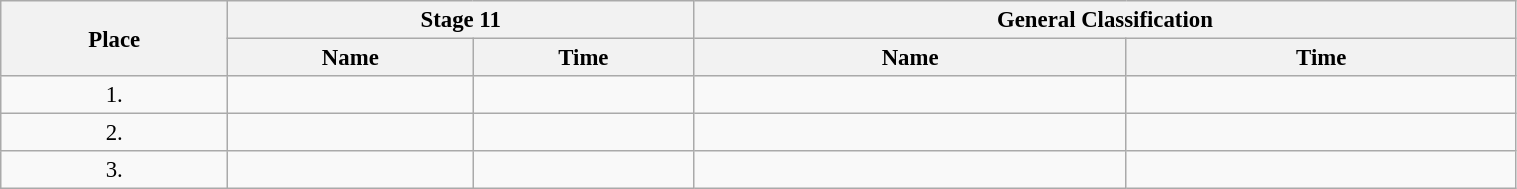<table class=wikitable style="font-size:95%" width="80%">
<tr>
<th rowspan="2">Place</th>
<th colspan="2">Stage 11</th>
<th colspan="2">General Classification</th>
</tr>
<tr>
<th>Name</th>
<th>Time</th>
<th>Name</th>
<th>Time</th>
</tr>
<tr>
<td align="center">1.</td>
<td></td>
<td></td>
<td></td>
<td></td>
</tr>
<tr>
<td align="center">2.</td>
<td></td>
<td></td>
<td></td>
<td></td>
</tr>
<tr>
<td align="center">3.</td>
<td></td>
<td></td>
<td></td>
<td></td>
</tr>
</table>
